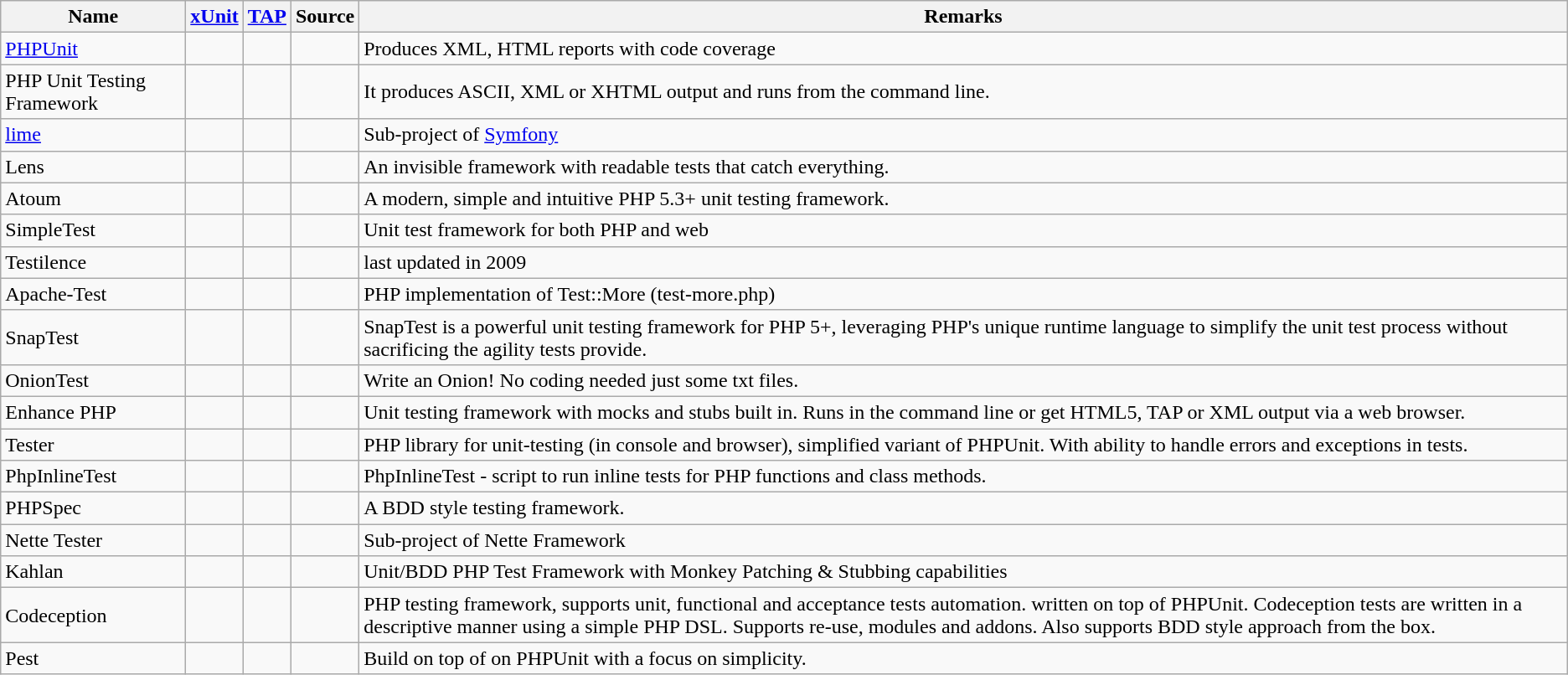<table class="wikitable sortable">
<tr>
<th>Name</th>
<th><a href='#'>xUnit</a></th>
<th><a href='#'>TAP</a></th>
<th>Source</th>
<th>Remarks</th>
</tr>
<tr>
<td><a href='#'>PHPUnit</a></td>
<td></td>
<td></td>
<td></td>
<td>Produces XML, HTML reports with code coverage</td>
</tr>
<tr>
<td>PHP Unit Testing Framework</td>
<td></td>
<td></td>
<td></td>
<td>It produces ASCII, XML or XHTML output and runs from the command line.</td>
</tr>
<tr>
<td><a href='#'>lime</a></td>
<td></td>
<td></td>
<td></td>
<td>Sub-project of <a href='#'>Symfony</a></td>
</tr>
<tr>
<td>Lens</td>
<td></td>
<td></td>
<td></td>
<td>An invisible framework with readable tests that catch everything.</td>
</tr>
<tr>
<td>Atoum</td>
<td></td>
<td></td>
<td></td>
<td>A modern, simple and intuitive PHP 5.3+ unit testing framework.</td>
</tr>
<tr>
<td>SimpleTest</td>
<td></td>
<td></td>
<td></td>
<td>Unit test framework for both PHP and web</td>
</tr>
<tr>
<td>Testilence</td>
<td></td>
<td></td>
<td></td>
<td>last updated in 2009</td>
</tr>
<tr>
<td>Apache-Test</td>
<td></td>
<td></td>
<td></td>
<td>PHP implementation of Test::More (test-more.php)</td>
</tr>
<tr>
<td>SnapTest</td>
<td></td>
<td></td>
<td></td>
<td>SnapTest is a powerful unit testing framework for PHP 5+, leveraging PHP's unique runtime language to simplify the unit test process without sacrificing the agility tests provide.</td>
</tr>
<tr>
<td>OnionTest</td>
<td></td>
<td></td>
<td></td>
<td>Write an Onion! No coding needed just some txt files.</td>
</tr>
<tr>
<td>Enhance PHP</td>
<td></td>
<td></td>
<td></td>
<td>Unit testing framework with mocks and stubs built in. Runs in the command line or get HTML5, TAP or XML output via a web browser.</td>
</tr>
<tr>
<td>Tester</td>
<td></td>
<td></td>
<td></td>
<td>PHP library for unit-testing (in console and browser), simplified variant of PHPUnit. With ability to handle errors and exceptions in tests.</td>
</tr>
<tr>
<td>PhpInlineTest</td>
<td></td>
<td></td>
<td></td>
<td>PhpInlineTest - script to run inline tests for PHP functions and class methods.</td>
</tr>
<tr>
<td>PHPSpec</td>
<td></td>
<td></td>
<td></td>
<td>A BDD style testing framework.</td>
</tr>
<tr>
<td>Nette Tester</td>
<td></td>
<td></td>
<td></td>
<td>Sub-project of Nette Framework</td>
</tr>
<tr>
<td>Kahlan</td>
<td></td>
<td></td>
<td></td>
<td>Unit/BDD PHP Test Framework with Monkey Patching & Stubbing capabilities</td>
</tr>
<tr>
<td>Codeception</td>
<td></td>
<td></td>
<td></td>
<td>PHP testing framework, supports unit, functional and acceptance tests automation. written on top of PHPUnit. Codeception tests are written in a descriptive manner using a simple PHP DSL. Supports re-use, modules and addons. Also supports BDD style approach from the box.</td>
</tr>
<tr>
<td>Pest</td>
<td></td>
<td></td>
<td></td>
<td>Build on top of on PHPUnit with a focus on simplicity.</td>
</tr>
</table>
